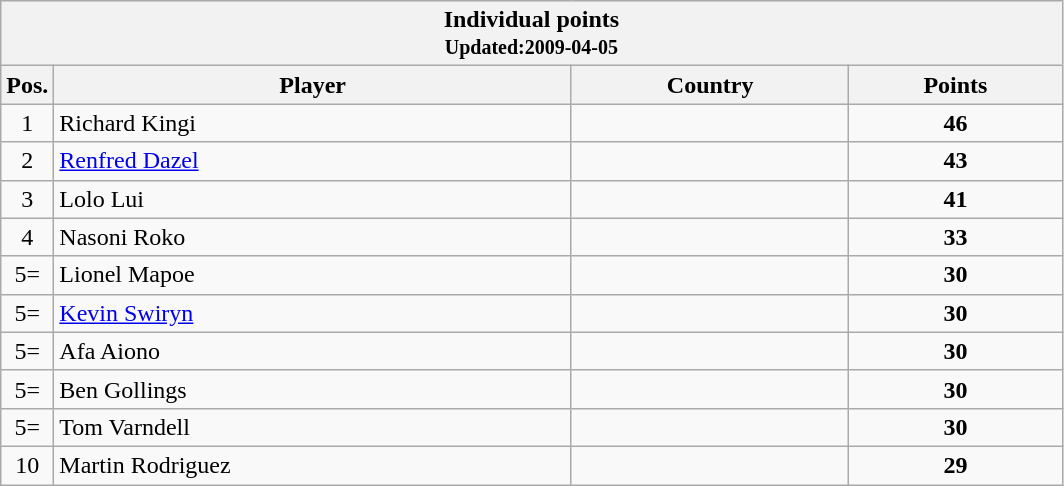<table class="wikitable" style="text-align:left">
<tr bgcolor="#efefef">
<th colspan=4 style="border-right:0px;";>Individual points <br><small>Updated:2009-04-05</small></th>
</tr>
<tr bgcolor="#efefef">
<th width=5%>Pos.</th>
<th>Player</th>
<th>Country</th>
<th>Points</th>
</tr>
<tr>
<td align=center>1</td>
<td align=left>Richard Kingi</td>
<td></td>
<td align=center><strong>46</strong></td>
</tr>
<tr>
<td align=center>2</td>
<td align=left><a href='#'>Renfred Dazel</a></td>
<td></td>
<td align=center><strong>43</strong></td>
</tr>
<tr>
<td align=center>3</td>
<td align=left>Lolo Lui</td>
<td></td>
<td align=center><strong>41</strong></td>
</tr>
<tr>
<td align=center>4</td>
<td align=left>Nasoni Roko</td>
<td></td>
<td align=center><strong>33</strong></td>
</tr>
<tr>
<td align=center>5=</td>
<td align=left>Lionel Mapoe</td>
<td></td>
<td align=center><strong>30</strong></td>
</tr>
<tr>
<td align=center>5=</td>
<td align=left><a href='#'>Kevin Swiryn</a></td>
<td></td>
<td align=center><strong>30</strong></td>
</tr>
<tr>
<td align=center>5=</td>
<td align=left>Afa Aiono</td>
<td></td>
<td align=center><strong>30</strong></td>
</tr>
<tr>
<td align=center>5=</td>
<td align=left>Ben Gollings</td>
<td></td>
<td align=center><strong>30</strong></td>
</tr>
<tr>
<td align=center>5=</td>
<td align=left>Tom Varndell</td>
<td></td>
<td align=center><strong>30</strong></td>
</tr>
<tr>
<td align=center>10</td>
<td align=left>Martin Rodriguez</td>
<td></td>
<td align=center><strong>29</strong></td>
</tr>
</table>
